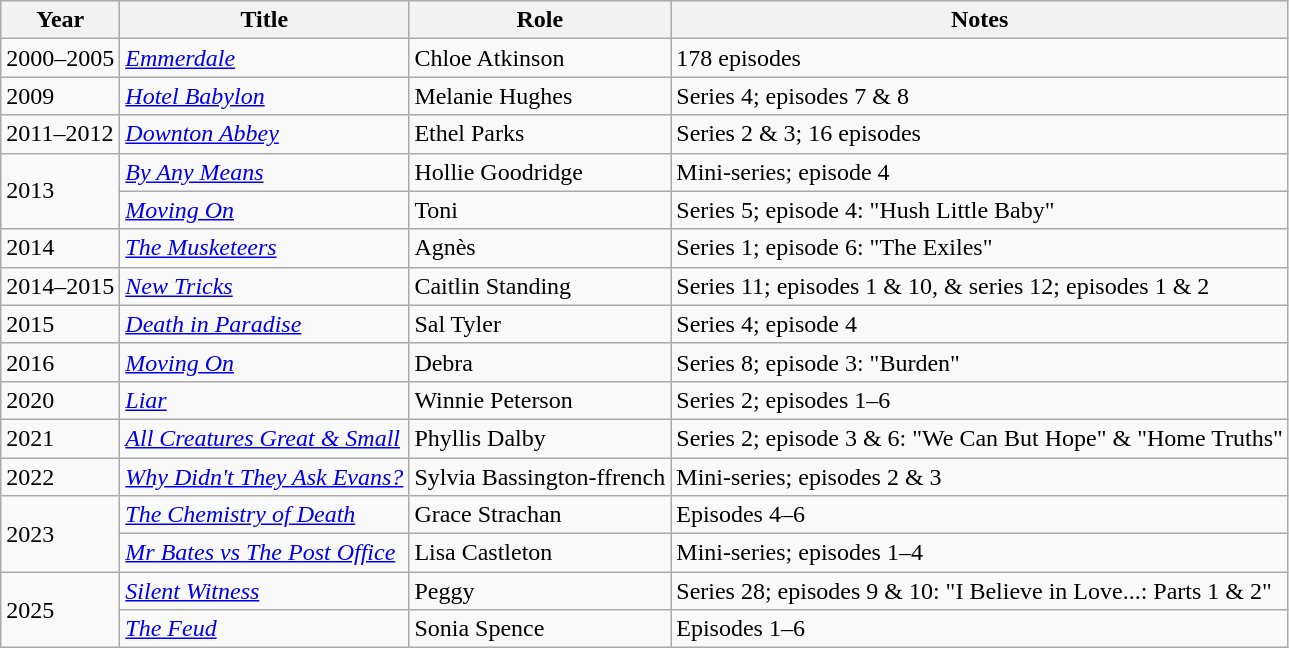<table class="wikitable">
<tr>
<th>Year</th>
<th>Title</th>
<th>Role</th>
<th>Notes</th>
</tr>
<tr>
<td>2000–2005</td>
<td><em><a href='#'>Emmerdale</a></em></td>
<td>Chloe Atkinson</td>
<td>178 episodes</td>
</tr>
<tr>
<td>2009</td>
<td><em><a href='#'>Hotel Babylon</a></em></td>
<td>Melanie Hughes</td>
<td>Series 4; episodes 7 & 8</td>
</tr>
<tr>
<td>2011–2012</td>
<td><em><a href='#'>Downton Abbey</a></em></td>
<td>Ethel Parks</td>
<td>Series 2 & 3; 16 episodes</td>
</tr>
<tr>
<td rowspan="2">2013</td>
<td><em><a href='#'>By Any Means</a></em></td>
<td>Hollie Goodridge</td>
<td>Mini-series; episode 4</td>
</tr>
<tr>
<td><em><a href='#'>Moving On</a></em></td>
<td>Toni</td>
<td>Series 5; episode 4: "Hush Little Baby"</td>
</tr>
<tr>
<td>2014</td>
<td><em><a href='#'>The Musketeers</a></em></td>
<td>Agnès</td>
<td>Series 1; episode 6: "The Exiles"</td>
</tr>
<tr>
<td>2014–2015</td>
<td><em><a href='#'>New Tricks</a></em></td>
<td>Caitlin Standing</td>
<td>Series 11; episodes 1 & 10, & series 12; episodes 1 & 2</td>
</tr>
<tr>
<td>2015</td>
<td><em><a href='#'>Death in Paradise</a></em></td>
<td>Sal Tyler</td>
<td>Series 4; episode 4</td>
</tr>
<tr>
<td>2016</td>
<td><em><a href='#'>Moving On</a></em></td>
<td>Debra</td>
<td>Series 8; episode 3: "Burden"</td>
</tr>
<tr>
<td>2020</td>
<td><em><a href='#'>Liar</a></em></td>
<td>Winnie Peterson</td>
<td>Series 2; episodes 1–6</td>
</tr>
<tr>
<td>2021</td>
<td><em><a href='#'>All Creatures Great & Small</a></em></td>
<td>Phyllis Dalby</td>
<td>Series 2; episode 3 & 6: "We Can But Hope" & "Home Truths"</td>
</tr>
<tr>
<td>2022</td>
<td><em><a href='#'>Why Didn't They Ask Evans?</a></em></td>
<td>Sylvia Bassington-ffrench</td>
<td>Mini-series; episodes 2 & 3</td>
</tr>
<tr>
<td rowspan="2">2023</td>
<td><em><a href='#'>The Chemistry of Death</a></em></td>
<td>Grace Strachan</td>
<td>Episodes 4–6</td>
</tr>
<tr>
<td><em><a href='#'>Mr Bates vs The Post Office</a></em></td>
<td>Lisa Castleton</td>
<td>Mini-series; episodes 1–4</td>
</tr>
<tr>
<td rowspan="2">2025</td>
<td><em><a href='#'>Silent Witness</a></em></td>
<td>Peggy</td>
<td>Series 28; episodes 9 & 10: "I Believe in Love...: Parts 1 & 2"</td>
</tr>
<tr>
<td><em><a href='#'> The Feud</a></em></td>
<td>Sonia Spence</td>
<td>Episodes 1–6</td>
</tr>
</table>
